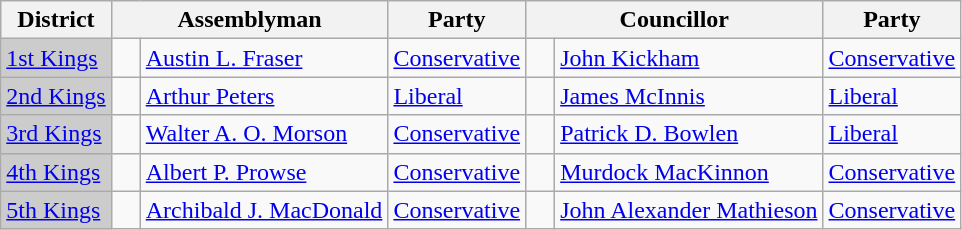<table class="wikitable">
<tr>
<th>District</th>
<th colspan="2">Assemblyman</th>
<th>Party</th>
<th colspan="2">Councillor</th>
<th>Party</th>
</tr>
<tr>
<td bgcolor="CCCCCC"><a href='#'>1st Kings</a></td>
<td>   </td>
<td><a href='#'>Austin L. Fraser</a></td>
<td><a href='#'>Conservative</a></td>
<td>   </td>
<td><a href='#'>John Kickham</a></td>
<td><a href='#'>Conservative</a></td>
</tr>
<tr>
<td bgcolor="CCCCCC"><a href='#'>2nd Kings</a></td>
<td>   </td>
<td><a href='#'>Arthur Peters</a></td>
<td><a href='#'>Liberal</a></td>
<td>   </td>
<td><a href='#'>James McInnis</a></td>
<td><a href='#'>Liberal</a></td>
</tr>
<tr>
<td bgcolor="CCCCCC"><a href='#'>3rd Kings</a></td>
<td>   </td>
<td><a href='#'>Walter A. O. Morson</a></td>
<td><a href='#'>Conservative</a></td>
<td>   </td>
<td><a href='#'>Patrick D. Bowlen</a></td>
<td><a href='#'>Liberal</a></td>
</tr>
<tr>
<td bgcolor="CCCCCC"><a href='#'>4th Kings</a></td>
<td>   </td>
<td><a href='#'>Albert P. Prowse</a></td>
<td><a href='#'>Conservative</a></td>
<td>   </td>
<td><a href='#'>Murdock MacKinnon</a></td>
<td><a href='#'>Conservative</a></td>
</tr>
<tr>
<td bgcolor="CCCCCC"><a href='#'>5th Kings</a></td>
<td>   </td>
<td><a href='#'>Archibald J. MacDonald</a></td>
<td><a href='#'>Conservative</a></td>
<td>   </td>
<td><a href='#'>John Alexander Mathieson</a></td>
<td><a href='#'>Conservative</a></td>
</tr>
</table>
